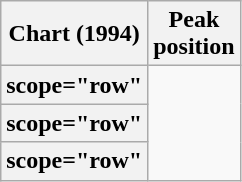<table class="wikitable plainrowheaders sortable">
<tr>
<th scope="col">Chart (1994)</th>
<th scope="col">Peak<br>position</th>
</tr>
<tr>
<th>scope="row" </th>
</tr>
<tr>
<th>scope="row" </th>
</tr>
<tr>
<th>scope="row" </th>
</tr>
</table>
